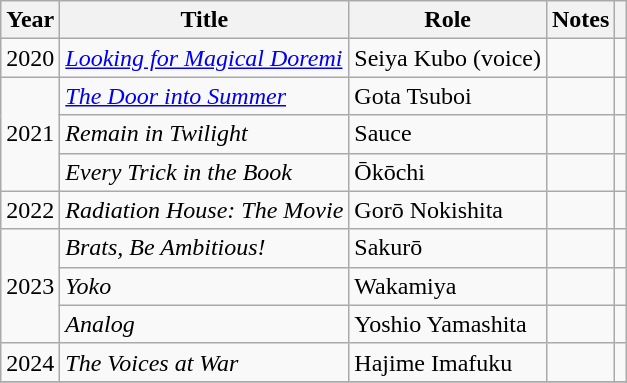<table class="wikitable">
<tr>
<th>Year</th>
<th>Title</th>
<th>Role</th>
<th class="unsortable">Notes</th>
<th class="unsortable"></th>
</tr>
<tr>
<td>2020</td>
<td><em><a href='#'>Looking for Magical Doremi</a></em></td>
<td>Seiya Kubo (voice)</td>
<td></td>
<td></td>
</tr>
<tr>
<td rowspan="3">2021</td>
<td><em><a href='#'>The Door into Summer</a></em></td>
<td>Gota Tsuboi</td>
<td></td>
<td></td>
</tr>
<tr>
<td><em>Remain in Twilight</em></td>
<td>Sauce</td>
<td></td>
<td></td>
</tr>
<tr>
<td><em>Every Trick in the Book</em></td>
<td>Ōkōchi</td>
<td></td>
<td></td>
</tr>
<tr>
<td>2022</td>
<td><em>Radiation House: The Movie</em></td>
<td>Gorō Nokishita</td>
<td></td>
<td></td>
</tr>
<tr>
<td rowspan="3">2023</td>
<td><em>Brats, Be Ambitious!</em></td>
<td>Sakurō</td>
<td></td>
<td></td>
</tr>
<tr>
<td><em>Yoko</em></td>
<td>Wakamiya</td>
<td></td>
<td></td>
</tr>
<tr>
<td><em>Analog</em></td>
<td>Yoshio Yamashita</td>
<td></td>
<td></td>
</tr>
<tr>
<td>2024</td>
<td><em>The Voices at War</em></td>
<td>Hajime Imafuku</td>
<td></td>
<td></td>
</tr>
<tr>
</tr>
</table>
